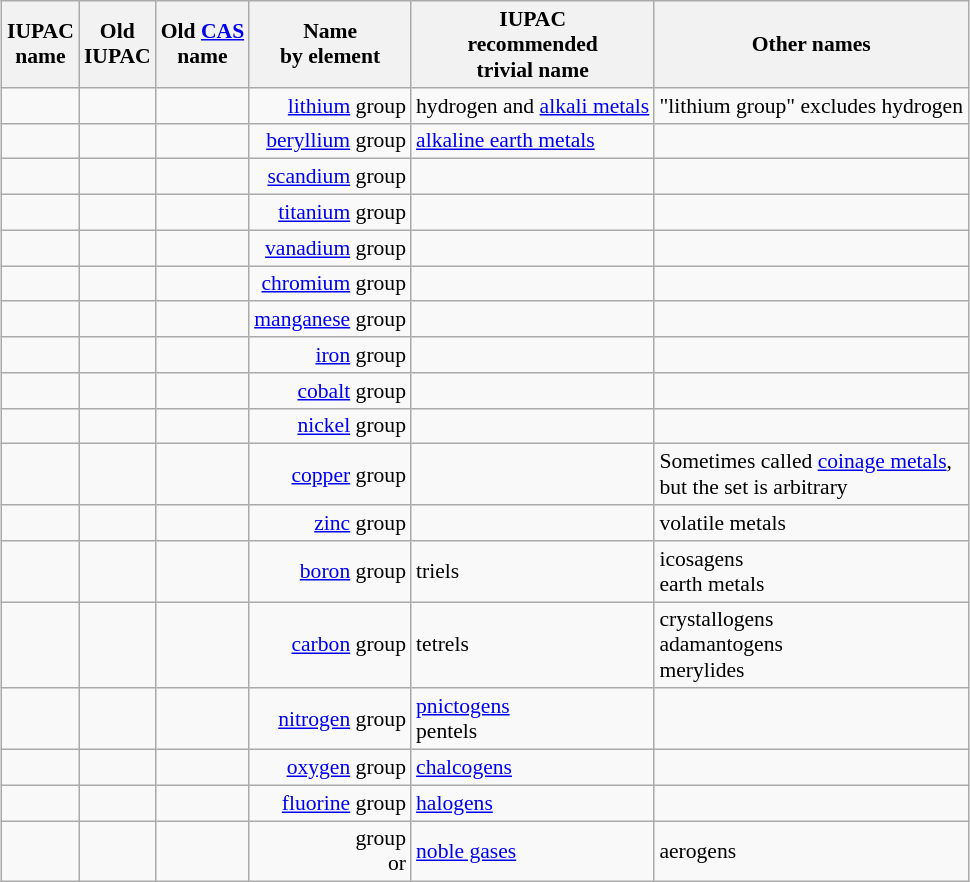<table class="wikitable sortable" style="margin: 1em auto 1em auto; text-align:right; font-size:90%">
<tr>
<th>IUPAC<br>name</th>
<th>Old<br>IUPAC<br></th>
<th>Old <a href='#'>CAS</a><br>name<br></th>
<th>Name<br>by element<br></th>
<th>IUPAC<br>recommended<br>trivial name</th>
<th>Other names</th>
</tr>
<tr>
<td></td>
<td></td>
<td></td>
<td><a href='#'>lithium</a> group</td>
<td style="text-align:left;">hydrogen and <a href='#'>alkali metals</a></td>
<td style="text-align:left;">"lithium group" excludes hydrogen</td>
</tr>
<tr>
<td></td>
<td></td>
<td></td>
<td><a href='#'>beryllium</a> group</td>
<td style="text-align:left;"><a href='#'>alkaline earth metals</a></td>
<td></td>
</tr>
<tr>
<td></td>
<td></td>
<td></td>
<td><a href='#'>scandium</a> group</td>
<td></td>
<td></td>
</tr>
<tr>
<td></td>
<td></td>
<td></td>
<td><a href='#'>titanium</a> group</td>
<td></td>
<td></td>
</tr>
<tr>
<td></td>
<td></td>
<td></td>
<td><a href='#'>vanadium</a> group</td>
<td></td>
<td></td>
</tr>
<tr>
<td></td>
<td></td>
<td></td>
<td><a href='#'>chromium</a> group</td>
<td></td>
<td></td>
</tr>
<tr>
<td></td>
<td></td>
<td></td>
<td><a href='#'>manganese</a> group</td>
<td></td>
<td></td>
</tr>
<tr>
<td></td>
<td></td>
<td></td>
<td><a href='#'>iron</a> group</td>
<td></td>
<td></td>
</tr>
<tr>
<td></td>
<td></td>
<td></td>
<td><a href='#'>cobalt</a> group</td>
<td></td>
<td></td>
</tr>
<tr>
<td></td>
<td></td>
<td></td>
<td><a href='#'>nickel</a> group</td>
<td></td>
<td></td>
</tr>
<tr>
<td></td>
<td></td>
<td></td>
<td><a href='#'>copper</a> group</td>
<td></td>
<td style="text-align:left;">Sometimes called <a href='#'>coinage metals</a>,<br>but the set is arbitrary</td>
</tr>
<tr>
<td></td>
<td></td>
<td></td>
<td><a href='#'>zinc</a> group</td>
<td></td>
<td style="text-align:left;">volatile metals</td>
</tr>
<tr>
<td></td>
<td></td>
<td></td>
<td><a href='#'>boron</a> group</td>
<td style="text-align:left;">triels</td>
<td style="text-align:left;">icosagens<br>earth metals</td>
</tr>
<tr>
<td></td>
<td></td>
<td></td>
<td><a href='#'>carbon</a> group</td>
<td style="text-align:left;">tetrels</td>
<td style="text-align:left;">crystallogens<br>adamantogens<br>merylides</td>
</tr>
<tr>
<td></td>
<td></td>
<td></td>
<td><a href='#'>nitrogen</a> group</td>
<td style="text-align:left;"><a href='#'>pnictogens</a><br>pentels</td>
<td></td>
</tr>
<tr>
<td></td>
<td></td>
<td></td>
<td><a href='#'>oxygen</a> group</td>
<td style="text-align:left;"><a href='#'>chalcogens</a></td>
<td></td>
</tr>
<tr>
<td></td>
<td></td>
<td></td>
<td><a href='#'>fluorine</a> group</td>
<td style="text-align:left;"><a href='#'>halogens</a></td>
<td></td>
</tr>
<tr>
<td></td>
<td></td>
<td></td>
<td> group<br>or </td>
<td style="text-align:left;"><a href='#'>noble gases</a></td>
<td style="text-align:left;">aerogens</td>
</tr>
</table>
